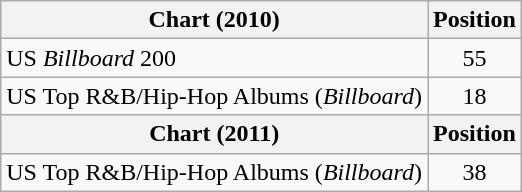<table class="wikitable">
<tr>
<th>Chart (2010)</th>
<th>Position</th>
</tr>
<tr>
<td>US <em>Billboard</em> 200</td>
<td style="text-align:center;">55</td>
</tr>
<tr>
<td>US Top R&B/Hip-Hop Albums (<em>Billboard</em>)</td>
<td style="text-align:center;">18</td>
</tr>
<tr>
<th>Chart (2011)</th>
<th>Position</th>
</tr>
<tr>
<td>US Top R&B/Hip-Hop Albums (<em>Billboard</em>)</td>
<td style="text-align:center;">38</td>
</tr>
</table>
